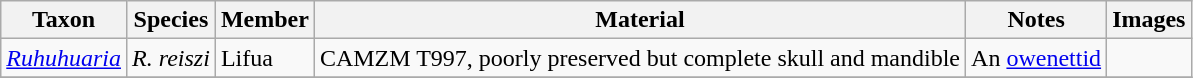<table class="wikitable sortable">
<tr>
<th>Taxon</th>
<th>Species</th>
<th>Member</th>
<th class="unsortable">Material</th>
<th class="unsortable">Notes</th>
<th class="unsortable">Images</th>
</tr>
<tr>
<td><em><a href='#'>Ruhuhuaria</a></em></td>
<td><em>R. reiszi</em></td>
<td>Lifua</td>
<td>CAMZM T997, poorly preserved but complete skull and mandible</td>
<td>An <a href='#'>owenettid</a></td>
<td></td>
</tr>
<tr>
</tr>
</table>
